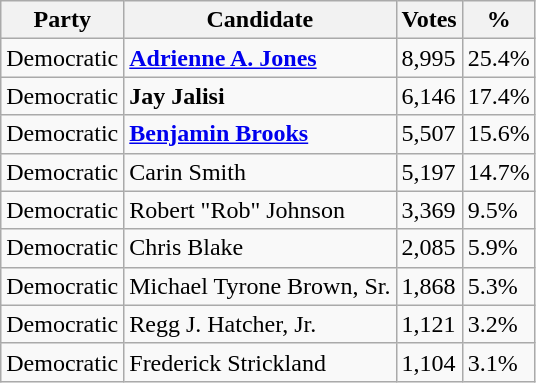<table class="wikitable">
<tr>
<th>Party</th>
<th>Candidate</th>
<th>Votes</th>
<th>%</th>
</tr>
<tr>
<td>Democratic</td>
<td><strong><a href='#'>Adrienne A. Jones</a></strong></td>
<td>8,995</td>
<td>25.4%</td>
</tr>
<tr>
<td>Democratic</td>
<td><strong>Jay Jalisi</strong></td>
<td>6,146</td>
<td>17.4%</td>
</tr>
<tr>
<td>Democratic</td>
<td><strong><a href='#'>Benjamin Brooks</a></strong></td>
<td>5,507</td>
<td>15.6%</td>
</tr>
<tr>
<td>Democratic</td>
<td>Carin Smith</td>
<td>5,197</td>
<td>14.7%</td>
</tr>
<tr>
<td>Democratic</td>
<td>Robert "Rob" Johnson</td>
<td>3,369</td>
<td>9.5%</td>
</tr>
<tr>
<td>Democratic</td>
<td>Chris Blake</td>
<td>2,085</td>
<td>5.9%</td>
</tr>
<tr>
<td>Democratic</td>
<td>Michael Tyrone Brown, Sr.</td>
<td>1,868</td>
<td>5.3%</td>
</tr>
<tr>
<td>Democratic</td>
<td>Regg J. Hatcher, Jr.</td>
<td>1,121</td>
<td>3.2%</td>
</tr>
<tr>
<td>Democratic</td>
<td>Frederick Strickland</td>
<td>1,104</td>
<td>3.1%</td>
</tr>
</table>
